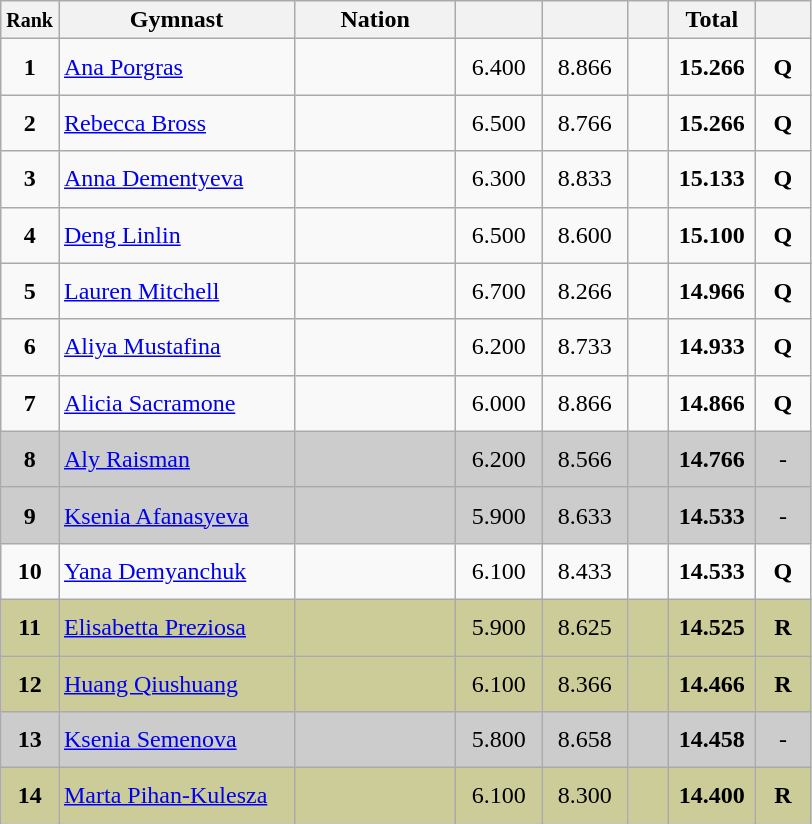<table class="wikitable sortable" style="text-align:center; font-size:100%">
<tr>
<th scope="col"  style="width:15px;"><small>Rank</small></th>
<th scope="col"  style="width:150px;">Gymnast</th>
<th scope="col"  style="width:100px;">Nation</th>
<th scope="col"  style="width:50px;"><small></small></th>
<th scope="col"  style="width:50px;"><small></small></th>
<th scope="col"  style="width:20px;"><small></small></th>
<th scope="col"  style="width:50px;">Total</th>
<th scope="col"  style="width:30px;"><small></small></th>
</tr>
<tr>
<td scope=row style="text-align:center"><strong>1</strong></td>
<td height="30" style="text-align:left;"><a href='#'>Ana Porgras</a></td>
<td style="text-align:left;"><small></small></td>
<td>6.400</td>
<td>8.866</td>
<td></td>
<td><strong>15.266</strong></td>
<td><strong>Q</strong></td>
</tr>
<tr>
<td scope=row style="text-align:center"><strong>2</strong></td>
<td height="30" align=left><a href='#'>Rebecca Bross</a></td>
<td style="text-align:left;"><small></small></td>
<td>6.500</td>
<td>8.766</td>
<td></td>
<td><strong>15.266</strong></td>
<td><strong>Q</strong></td>
</tr>
<tr>
<td scope=row style="text-align:center"><strong>3</strong></td>
<td height="30" style="text-align:left;"><a href='#'>Anna Dementyeva</a></td>
<td style="text-align:left;"><small></small></td>
<td>6.300</td>
<td>8.833</td>
<td></td>
<td><strong>15.133</strong></td>
<td><strong>Q</strong></td>
</tr>
<tr>
<td scope=row style="text-align:center"><strong>4</strong></td>
<td height="30" align=left><a href='#'>Deng Linlin</a></td>
<td style="text-align:left;"><small></small></td>
<td>6.500</td>
<td>8.600</td>
<td></td>
<td><strong>15.100</strong></td>
<td><strong>Q</strong></td>
</tr>
<tr>
<td scope=row style="text-align:center"><strong>5</strong></td>
<td height="30" align=left><a href='#'>Lauren Mitchell</a></td>
<td style="text-align:left;"><small></small></td>
<td>6.700</td>
<td>8.266</td>
<td></td>
<td><strong>14.966</strong></td>
<td><strong>Q</strong></td>
</tr>
<tr>
<td scope=row style="text-align:center"><strong>6</strong></td>
<td height="30" align=left><a href='#'>Aliya Mustafina</a></td>
<td style="text-align:left;"><small></small></td>
<td>6.200</td>
<td>8.733</td>
<td></td>
<td><strong>14.933</strong></td>
<td><strong>Q</strong></td>
</tr>
<tr>
<td scope=row style="text-align:center"><strong>7</strong></td>
<td height="30" align=left><a href='#'>Alicia Sacramone</a></td>
<td style="text-align:left;"><small></small></td>
<td>6.000</td>
<td>8.866</td>
<td></td>
<td><strong>14.866</strong></td>
<td><strong>Q</strong></td>
</tr>
<tr style="background:#cccccc;">
<td scope=row style="text-align:center"><strong>8</strong></td>
<td height="30" align=left><a href='#'>Aly Raisman</a></td>
<td style="text-align:left;"><small></small></td>
<td>6.200</td>
<td>8.566</td>
<td></td>
<td><strong>14.766</strong></td>
<td>-</td>
</tr>
<tr style="background:#cccccc;">
<td scope=row style="text-align:center"><strong>9</strong></td>
<td height="30" align=left><a href='#'>Ksenia Afanasyeva</a></td>
<td style="text-align:left;"><small></small></td>
<td>5.900</td>
<td>8.633</td>
<td></td>
<td><strong>14.533</strong></td>
<td>-</td>
</tr>
<tr>
<td scope=row style="text-align:center"><strong>10</strong></td>
<td height="30" align=left><a href='#'>Yana Demyanchuk</a></td>
<td style="text-align:left;"><small></small></td>
<td>6.100</td>
<td>8.433</td>
<td></td>
<td><strong>14.533</strong></td>
<td><strong>Q</strong></td>
</tr>
<tr style="background:#cccc99;">
<td scope=row style="text-align:center"><strong>11</strong></td>
<td height="30" align=left><a href='#'>Elisabetta Preziosa</a></td>
<td style="text-align:left;"><small></small></td>
<td>5.900</td>
<td>8.625</td>
<td></td>
<td><strong>14.525</strong></td>
<td><strong>R</strong></td>
</tr>
<tr style="background:#cccc99;">
<td scope=row style="text-align:center"><strong>12</strong></td>
<td height="30" align=left><a href='#'>Huang Qiushuang</a></td>
<td style="text-align:left;"><small></small></td>
<td>6.100</td>
<td>8.366</td>
<td></td>
<td><strong>14.466</strong></td>
<td><strong>R</strong></td>
</tr>
<tr style="background:#cccccc;">
<td scope=row style="text-align:center"><strong>13</strong></td>
<td height="30" align=left><a href='#'>Ksenia Semenova</a></td>
<td style="text-align:left;"><small></small></td>
<td>5.800</td>
<td>8.658</td>
<td></td>
<td><strong>14.458</strong></td>
<td>-</td>
</tr>
<tr style="background:#cccc99;">
<td scope=row style="text-align:center"><strong>14</strong></td>
<td height="30" align=left><a href='#'>Marta Pihan-Kulesza</a></td>
<td style="text-align:left;"><small></small></td>
<td>6.100</td>
<td>8.300</td>
<td></td>
<td><strong>14.400</strong></td>
<td><strong>R</strong></td>
</tr>
</table>
